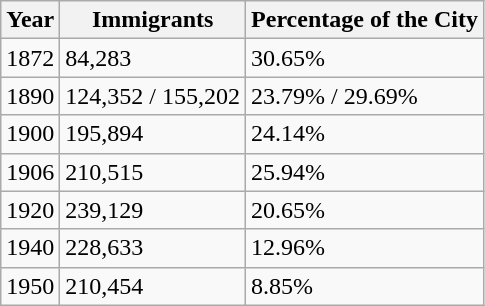<table class="wikitable sortable">
<tr>
<th>Year</th>
<th>Immigrants</th>
<th>Percentage of the City</th>
</tr>
<tr>
<td>1872</td>
<td>84,283</td>
<td>30.65%</td>
</tr>
<tr>
<td>1890</td>
<td>124,352 /  155,202</td>
<td>23.79% / 29.69%</td>
</tr>
<tr>
<td>1900</td>
<td>195,894</td>
<td>24.14%</td>
</tr>
<tr>
<td>1906</td>
<td>210,515</td>
<td>25.94%</td>
</tr>
<tr>
<td>1920</td>
<td>239,129</td>
<td>20.65%</td>
</tr>
<tr>
<td>1940</td>
<td>228,633</td>
<td>12.96%</td>
</tr>
<tr>
<td>1950</td>
<td>210,454</td>
<td>8.85%</td>
</tr>
</table>
